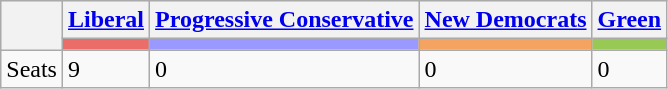<table class="wikitable">
<tr style="background-color:#E9E9E9" |>
<th rowspan="2"></th>
<th><a href='#'>Liberal</a></th>
<th><a href='#'>Progressive Conservative</a></th>
<th><a href='#'>New Democrats</a></th>
<th><a href='#'>Green</a></th>
</tr>
<tr>
<th style="background-color:#EA6D6A;"></th>
<th style="background-color:#9999FF;"></th>
<th style="background-color:#F4A460;"></th>
<th style="background-color:#99C955;"></th>
</tr>
<tr>
<td>Seats</td>
<td>9</td>
<td>0</td>
<td>0</td>
<td>0</td>
</tr>
</table>
